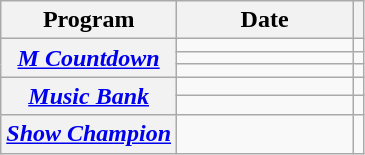<table class="wikitable plainrowheaders sortable" style="text-align:center">
<tr>
<th scope="col">Program </th>
<th scope="col" width="110">Date</th>
<th scope="col" class="unsortable"></th>
</tr>
<tr>
<th scope="row" rowspan="3"><em><a href='#'>M Countdown</a></em></th>
<td></td>
<td></td>
</tr>
<tr>
<td></td>
<td></td>
</tr>
<tr>
<td></td>
<td></td>
</tr>
<tr>
<th scope="row" rowspan="2"><em><a href='#'>Music Bank</a></em></th>
<td></td>
<td></td>
</tr>
<tr>
<td></td>
<td></td>
</tr>
<tr>
<th scope="row"><em><a href='#'>Show Champion</a></em></th>
<td></td>
<td></td>
</tr>
</table>
